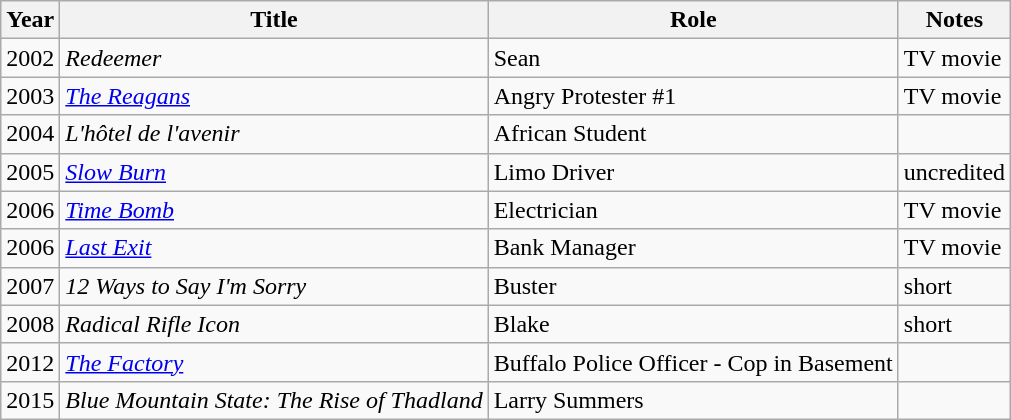<table class="wikitable sortable">
<tr>
<th>Year</th>
<th>Title</th>
<th>Role</th>
<th class="unsortable">Notes</th>
</tr>
<tr>
<td>2002</td>
<td><em>Redeemer</em></td>
<td>Sean</td>
<td>TV movie</td>
</tr>
<tr>
<td>2003</td>
<td data-sort-value="Reagans, The"><em><a href='#'>The Reagans</a></em></td>
<td>Angry Protester #1</td>
<td>TV movie</td>
</tr>
<tr>
<td>2004</td>
<td><em>L'hôtel de l'avenir</em></td>
<td>African Student</td>
<td></td>
</tr>
<tr>
<td>2005</td>
<td><em><a href='#'>Slow Burn</a></em></td>
<td>Limo Driver</td>
<td>uncredited</td>
</tr>
<tr>
<td>2006</td>
<td><em><a href='#'>Time Bomb</a></em></td>
<td>Electrician</td>
<td>TV movie</td>
</tr>
<tr>
<td>2006</td>
<td><em><a href='#'>Last Exit</a></em></td>
<td>Bank Manager</td>
<td>TV movie</td>
</tr>
<tr>
<td>2007</td>
<td><em>12 Ways to Say I'm Sorry</em></td>
<td>Buster</td>
<td>short</td>
</tr>
<tr>
<td>2008</td>
<td><em>Radical Rifle Icon</em></td>
<td>Blake</td>
<td>short</td>
</tr>
<tr>
<td>2012</td>
<td data-sort-value="Factory, The"><em><a href='#'>The Factory</a></em></td>
<td>Buffalo Police Officer - Cop in Basement</td>
<td></td>
</tr>
<tr>
<td>2015</td>
<td><em>Blue Mountain State: The Rise of Thadland</em></td>
<td>Larry Summers</td>
<td></td>
</tr>
</table>
